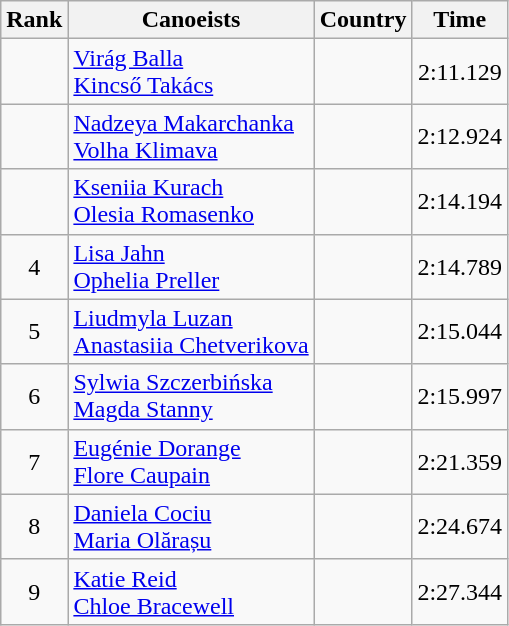<table class="wikitable" style="text-align:center">
<tr>
<th>Rank</th>
<th>Canoeists</th>
<th>Country</th>
<th>Time</th>
</tr>
<tr>
<td></td>
<td align="left"><a href='#'>Virág Balla</a><br><a href='#'>Kincső Takács</a></td>
<td align="left"></td>
<td>2:11.129</td>
</tr>
<tr>
<td></td>
<td align="left"><a href='#'>Nadzeya Makarchanka</a><br><a href='#'>Volha Klimava</a></td>
<td align="left"></td>
<td>2:12.924</td>
</tr>
<tr>
<td></td>
<td align="left"><a href='#'>Kseniia Kurach</a><br><a href='#'>Olesia Romasenko</a></td>
<td align="left"></td>
<td>2:14.194</td>
</tr>
<tr>
<td>4</td>
<td align="left"><a href='#'>Lisa Jahn</a><br><a href='#'>Ophelia Preller</a></td>
<td align="left"></td>
<td>2:14.789</td>
</tr>
<tr>
<td>5</td>
<td align="left"><a href='#'>Liudmyla Luzan</a><br><a href='#'>Anastasiia Chetverikova</a></td>
<td align="left"></td>
<td>2:15.044</td>
</tr>
<tr>
<td>6</td>
<td align="left"><a href='#'>Sylwia Szczerbińska</a><br><a href='#'>Magda Stanny</a></td>
<td align="left"></td>
<td>2:15.997</td>
</tr>
<tr>
<td>7</td>
<td align="left"><a href='#'>Eugénie Dorange</a><br><a href='#'>Flore Caupain</a></td>
<td align="left"></td>
<td>2:21.359</td>
</tr>
<tr>
<td>8</td>
<td align="left"><a href='#'>Daniela Cociu</a><br><a href='#'>Maria Olărașu</a></td>
<td align="left"></td>
<td>2:24.674</td>
</tr>
<tr>
<td>9</td>
<td align="left"><a href='#'>Katie Reid</a><br><a href='#'>Chloe Bracewell</a></td>
<td align="left"></td>
<td>2:27.344</td>
</tr>
</table>
